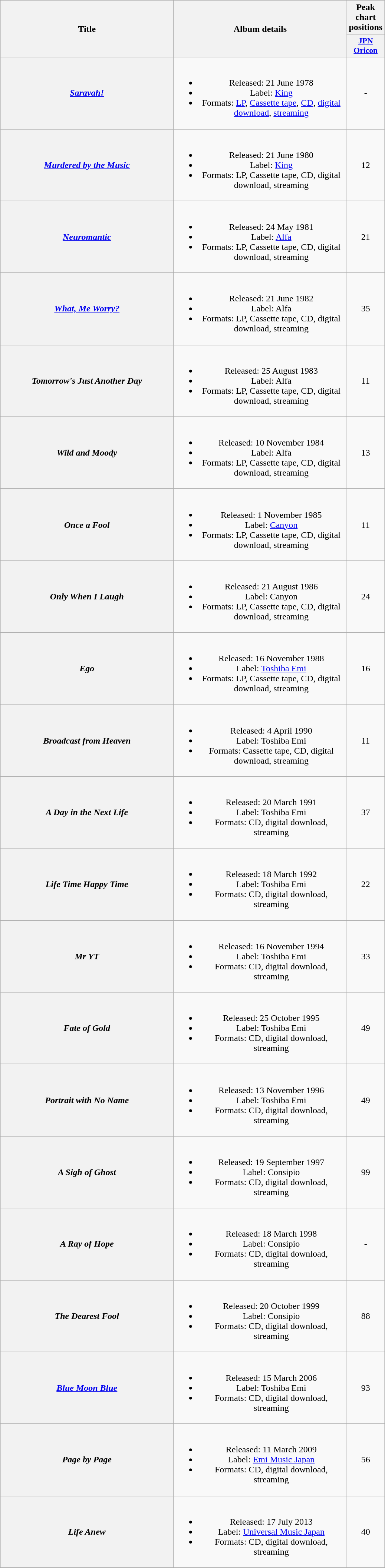<table class="wikitable plainrowheaders" style="text-align:center;">
<tr>
<th scope="col" rowspan="2" style="width:19em;">Title</th>
<th scope="col" rowspan="2" style="width:19em;">Album details</th>
<th scope="col">Peak chart positions</th>
</tr>
<tr>
<th scope="col" style="width:2.9em;font-size:90%;"><a href='#'>JPN<br>Oricon</a><br></th>
</tr>
<tr>
<th scope="row"><em><a href='#'>Saravah!</a></em></th>
<td><br><ul><li>Released: 21 June 1978</li><li>Label: <a href='#'>King</a></li><li>Formats: <a href='#'>LP</a>, <a href='#'>Cassette tape</a>, <a href='#'>CD</a>, <a href='#'>digital download</a>, <a href='#'>streaming</a></li></ul></td>
<td>-</td>
</tr>
<tr>
<th scope="row"><em><a href='#'>Murdered by the Music</a></em></th>
<td><br><ul><li>Released: 21 June 1980</li><li>Label: <a href='#'>King</a></li><li>Formats: LP, Cassette tape, CD, digital download, streaming</li></ul></td>
<td>12</td>
</tr>
<tr>
<th scope="row"><em><a href='#'>Neuromantic</a></em></th>
<td><br><ul><li>Released: 24 May 1981</li><li>Label: <a href='#'>Alfa</a></li><li>Formats: LP, Cassette tape, CD, digital download, streaming</li></ul></td>
<td>21</td>
</tr>
<tr>
<th scope="row"><em><a href='#'>What, Me Worry?</a></em></th>
<td><br><ul><li>Released: 21 June 1982</li><li>Label: Alfa</li><li>Formats: LP, Cassette tape, CD, digital download, streaming</li></ul></td>
<td>35</td>
</tr>
<tr>
<th scope="row"><em>Tomorrow's Just Another Day</em></th>
<td><br><ul><li>Released: 25 August 1983</li><li>Label: Alfa</li><li>Formats: LP, Cassette tape, CD, digital download, streaming</li></ul></td>
<td>11</td>
</tr>
<tr>
<th scope="row"><em>Wild and Moody</em></th>
<td><br><ul><li>Released: 10 November 1984</li><li>Label: Alfa</li><li>Formats: LP, Cassette tape, CD, digital download, streaming</li></ul></td>
<td>13</td>
</tr>
<tr>
<th scope="row"><em>Once a Fool</em></th>
<td><br><ul><li>Released: 1 November 1985</li><li>Label: <a href='#'>Canyon</a></li><li>Formats: LP, Cassette tape, CD, digital download, streaming</li></ul></td>
<td>11</td>
</tr>
<tr>
<th scope="row"><em>Only When I Laugh</em></th>
<td><br><ul><li>Released: 21 August 1986</li><li>Label: Canyon</li><li>Formats: LP, Cassette tape, CD, digital download, streaming</li></ul></td>
<td>24</td>
</tr>
<tr>
<th scope="row"><em>Ego</em></th>
<td><br><ul><li>Released: 16 November 1988</li><li>Label: <a href='#'>Toshiba Emi</a></li><li>Formats: LP, Cassette tape, CD, digital download, streaming</li></ul></td>
<td>16</td>
</tr>
<tr>
<th scope="row"><em>Broadcast from Heaven</em></th>
<td><br><ul><li>Released: 4 April 1990</li><li>Label: Toshiba Emi</li><li>Formats: Cassette tape, CD, digital download, streaming</li></ul></td>
<td>11</td>
</tr>
<tr>
<th scope="row"><em>A Day in the Next Life</em></th>
<td><br><ul><li>Released: 20 March 1991</li><li>Label: Toshiba Emi</li><li>Formats: CD, digital download, streaming</li></ul></td>
<td>37</td>
</tr>
<tr>
<th scope="row"><em>Life Time Happy Time</em></th>
<td><br><ul><li>Released: 18 March 1992</li><li>Label: Toshiba Emi</li><li>Formats: CD, digital download, streaming</li></ul></td>
<td>22</td>
</tr>
<tr>
<th scope="row"><em>Mr YT</em></th>
<td><br><ul><li>Released: 16 November 1994</li><li>Label: Toshiba Emi</li><li>Formats: CD, digital download, streaming</li></ul></td>
<td>33</td>
</tr>
<tr>
<th scope="row"><em>Fate of Gold</em></th>
<td><br><ul><li>Released: 25 October 1995</li><li>Label: Toshiba Emi</li><li>Formats: CD, digital download, streaming</li></ul></td>
<td>49</td>
</tr>
<tr>
<th scope="row"><em>Portrait with No Name</em></th>
<td><br><ul><li>Released: 13 November 1996</li><li>Label: Toshiba Emi</li><li>Formats: CD, digital download, streaming</li></ul></td>
<td>49</td>
</tr>
<tr>
<th scope="row"><em>A Sigh of Ghost</em></th>
<td><br><ul><li>Released: 19 September 1997</li><li>Label: Consipio</li><li>Formats: CD, digital download, streaming</li></ul></td>
<td>99</td>
</tr>
<tr>
<th scope="row"><em>A Ray of Hope</em></th>
<td><br><ul><li>Released: 18 March 1998</li><li>Label: Consipio</li><li>Formats: CD, digital download, streaming</li></ul></td>
<td>-</td>
</tr>
<tr>
<th scope="row"><em>The Dearest Fool</em></th>
<td><br><ul><li>Released: 20 October 1999</li><li>Label: Consipio</li><li>Formats: CD, digital download, streaming</li></ul></td>
<td>88</td>
</tr>
<tr>
<th scope="row"><em><a href='#'>Blue Moon Blue</a></em></th>
<td><br><ul><li>Released: 15 March 2006</li><li>Label: Toshiba Emi</li><li>Formats: CD, digital download, streaming</li></ul></td>
<td>93</td>
</tr>
<tr>
<th scope="row"><em>Page by Page</em></th>
<td><br><ul><li>Released: 11 March 2009</li><li>Label: <a href='#'>Emi Music Japan</a></li><li>Formats: CD, digital download, streaming</li></ul></td>
<td>56</td>
</tr>
<tr>
<th scope="row"><em>Life Anew</em></th>
<td><br><ul><li>Released: 17 July 2013</li><li>Label: <a href='#'>Universal Music Japan</a></li><li>Formats: CD, digital download, streaming</li></ul></td>
<td>40</td>
</tr>
<tr>
</tr>
</table>
